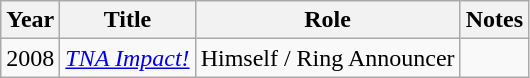<table class="wikitable">
<tr>
<th>Year</th>
<th>Title</th>
<th>Role</th>
<th>Notes</th>
</tr>
<tr>
<td>2008</td>
<td><em><a href='#'>TNA Impact!</a></em></td>
<td>Himself / Ring Announcer</td>
<td></td>
</tr>
</table>
